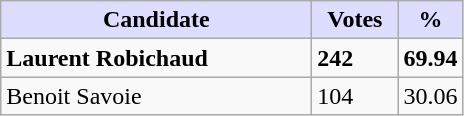<table class="wikitable">
<tr>
<th style="background:#ddf; width:200px;">Candidate</th>
<th style="background:#ddf; width:50px;">Votes</th>
<th style="background:#ddf; width:30px;">%</th>
</tr>
<tr>
<td><strong>Laurent Robichaud</strong></td>
<td><strong>242</strong></td>
<td><strong>69.94</strong></td>
</tr>
<tr>
<td>Benoit Savoie</td>
<td>104</td>
<td>30.06</td>
</tr>
</table>
